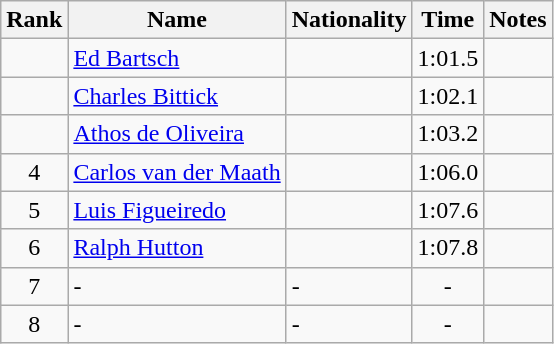<table class="wikitable sortable" style="text-align:center">
<tr>
<th>Rank</th>
<th>Name</th>
<th>Nationality</th>
<th>Time</th>
<th>Notes</th>
</tr>
<tr>
<td></td>
<td align=left><a href='#'>Ed Bartsch</a></td>
<td align=left></td>
<td>1:01.5</td>
<td></td>
</tr>
<tr>
<td></td>
<td align=left><a href='#'>Charles Bittick</a></td>
<td align=left></td>
<td>1:02.1</td>
<td></td>
</tr>
<tr>
<td></td>
<td align=left><a href='#'>Athos de Oliveira</a></td>
<td align=left></td>
<td>1:03.2</td>
<td></td>
</tr>
<tr>
<td>4</td>
<td align=left><a href='#'>Carlos van der Maath</a></td>
<td align=left></td>
<td>1:06.0</td>
<td></td>
</tr>
<tr>
<td>5</td>
<td align=left><a href='#'>Luis Figueiredo</a></td>
<td align=left></td>
<td>1:07.6</td>
<td></td>
</tr>
<tr>
<td>6</td>
<td align=left><a href='#'>Ralph Hutton</a></td>
<td align=left></td>
<td>1:07.8</td>
<td></td>
</tr>
<tr>
<td>7</td>
<td align=left>-</td>
<td align=left>-</td>
<td>-</td>
<td></td>
</tr>
<tr>
<td>8</td>
<td align=left>-</td>
<td align=left>-</td>
<td>-</td>
<td></td>
</tr>
</table>
